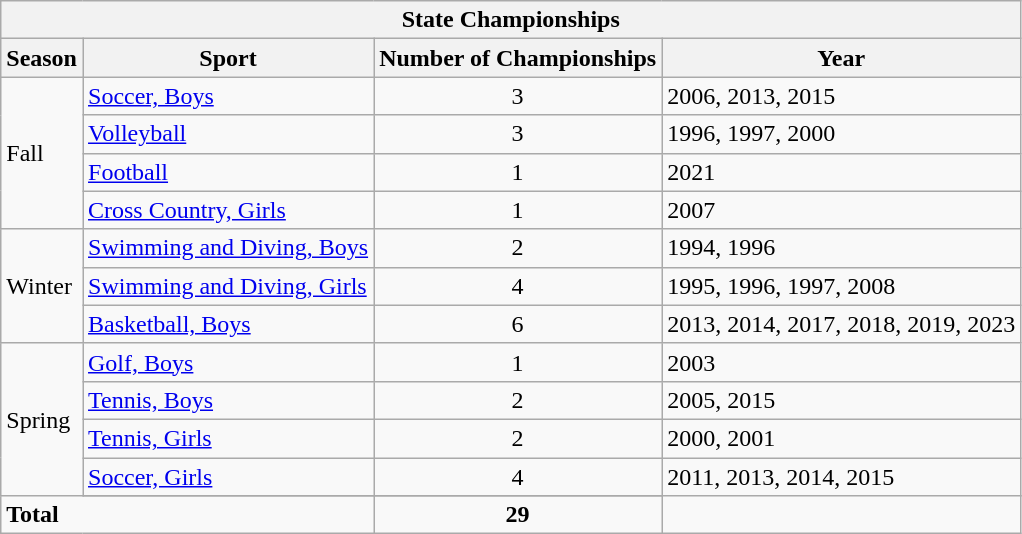<table class="wikitable">
<tr>
<th colspan="4">State Championships</th>
</tr>
<tr>
<th>Season</th>
<th>Sport</th>
<th>Number of Championships</th>
<th>Year</th>
</tr>
<tr>
<td rowspan="4">Fall</td>
<td><a href='#'>Soccer, Boys</a></td>
<td style="text-align:center;">3</td>
<td>2006, 2013, 2015</td>
</tr>
<tr>
<td><a href='#'>Volleyball</a></td>
<td style="text-align:center;">3</td>
<td>1996, 1997, 2000</td>
</tr>
<tr>
<td><a href='#'>Football</a></td>
<td style="text-align:center;">1</td>
<td>2021</td>
</tr>
<tr>
<td><a href='#'>Cross Country, Girls</a></td>
<td style="text-align:center;">1</td>
<td>2007</td>
</tr>
<tr>
<td rowspan="3">Winter</td>
<td><a href='#'>Swimming and Diving, Boys</a></td>
<td style="text-align:center;">2</td>
<td>1994, 1996</td>
</tr>
<tr>
<td><a href='#'>Swimming and Diving, Girls</a></td>
<td style="text-align:center;">4</td>
<td>1995, 1996, 1997, 2008</td>
</tr>
<tr>
<td><a href='#'>Basketball, Boys</a></td>
<td style="text-align:center;">6</td>
<td>2013, 2014, 2017, 2018, 2019, 2023</td>
</tr>
<tr>
<td rowspan="5">Spring</td>
<td><a href='#'>Golf, Boys</a></td>
<td style="text-align:center;">1</td>
<td>2003</td>
</tr>
<tr>
<td><a href='#'>Tennis, Boys</a></td>
<td style="text-align:center;">2</td>
<td>2005, 2015</td>
</tr>
<tr>
<td><a href='#'>Tennis, Girls</a></td>
<td style="text-align:center;">2</td>
<td>2000, 2001</td>
</tr>
<tr>
<td><a href='#'>Soccer, Girls</a></td>
<td style="text-align:center;">4</td>
<td>2011, 2013, 2014, 2015</td>
</tr>
<tr>
</tr>
<tr>
<td colspan="2"><strong>Total</strong></td>
<td style="text-align:center;"><strong>29</strong></td>
</tr>
</table>
